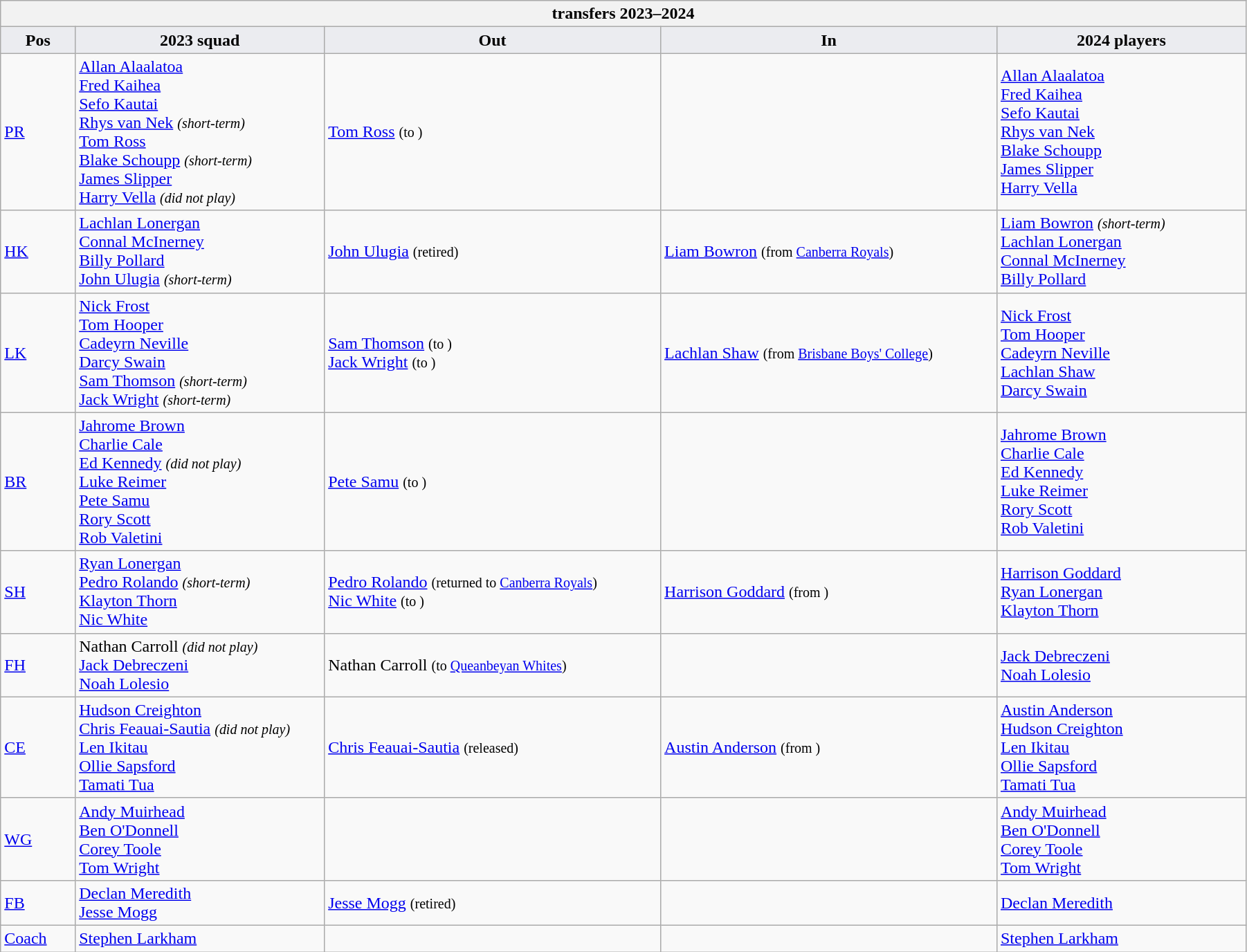<table class="wikitable" style="text-align: left; width:95%">
<tr>
<th colspan="100%"> transfers 2023–2024</th>
</tr>
<tr>
<th style="background:#ebecf0; width:6%;">Pos</th>
<th style="background:#ebecf0; width:20%;">2023 squad</th>
<th style="background:#ebecf0; width:27%;">Out</th>
<th style="background:#ebecf0; width:27%;">In</th>
<th style="background:#ebecf0; width:20%;">2024 players</th>
</tr>
<tr>
<td><a href='#'>PR</a></td>
<td> <a href='#'>Allan Alaalatoa</a> <br> <a href='#'>Fred Kaihea</a> <br> <a href='#'>Sefo Kautai</a> <br> <a href='#'>Rhys van Nek</a> <small><em>(short-term)</em></small> <br> <a href='#'>Tom Ross</a> <br> <a href='#'>Blake Schoupp</a> <small><em>(short-term)</em></small> <br> <a href='#'>James Slipper</a> <br> <a href='#'>Harry Vella</a> <small><em>(did not play)</em></small></td>
<td>  <a href='#'>Tom Ross</a> <small>(to )</small></td>
<td></td>
<td> <a href='#'>Allan Alaalatoa</a> <br> <a href='#'>Fred Kaihea</a> <br> <a href='#'>Sefo Kautai</a> <br> <a href='#'>Rhys van Nek</a> <br> <a href='#'>Blake Schoupp</a> <br> <a href='#'>James Slipper</a> <br> <a href='#'>Harry Vella</a></td>
</tr>
<tr>
<td><a href='#'>HK</a></td>
<td> <a href='#'>Lachlan Lonergan</a> <br> <a href='#'>Connal McInerney</a> <br> <a href='#'>Billy Pollard</a> <br> <a href='#'>John Ulugia</a> <small><em>(short-term)</em></small></td>
<td>  <a href='#'>John Ulugia</a> <small>(retired)</small></td>
<td>  <a href='#'>Liam Bowron</a> <small>(from <a href='#'>Canberra Royals</a>)</small></td>
<td> <a href='#'>Liam Bowron</a> <small><em>(short-term)</em></small> <br> <a href='#'>Lachlan Lonergan</a> <br> <a href='#'>Connal McInerney</a> <br> <a href='#'>Billy Pollard</a></td>
</tr>
<tr>
<td><a href='#'>LK</a></td>
<td> <a href='#'>Nick Frost</a> <br> <a href='#'>Tom Hooper</a> <br> <a href='#'>Cadeyrn Neville</a> <br> <a href='#'>Darcy Swain</a> <br> <a href='#'>Sam Thomson</a> <small><em>(short-term)</em></small> <br> <a href='#'>Jack Wright</a> <small><em>(short-term)</em></small></td>
<td>  <a href='#'>Sam Thomson</a> <small>(to )</small> <br>  <a href='#'>Jack Wright</a> <small>(to )</small></td>
<td>  <a href='#'>Lachlan Shaw</a> <small>(from <a href='#'>Brisbane Boys' College</a>)</small></td>
<td> <a href='#'>Nick Frost</a> <br> <a href='#'>Tom Hooper</a> <br> <a href='#'>Cadeyrn Neville</a> <br> <a href='#'>Lachlan Shaw</a> <br> <a href='#'>Darcy Swain</a></td>
</tr>
<tr>
<td><a href='#'>BR</a></td>
<td> <a href='#'>Jahrome Brown</a> <br> <a href='#'>Charlie Cale</a> <br> <a href='#'>Ed Kennedy</a> <small><em>(did not play)</em></small> <br> <a href='#'>Luke Reimer</a> <br> <a href='#'>Pete Samu</a> <br> <a href='#'>Rory Scott</a> <br> <a href='#'>Rob Valetini</a></td>
<td>  <a href='#'>Pete Samu</a> <small>(to )</small></td>
<td></td>
<td> <a href='#'>Jahrome Brown</a> <br> <a href='#'>Charlie Cale</a> <br> <a href='#'>Ed Kennedy</a> <br> <a href='#'>Luke Reimer</a> <br> <a href='#'>Rory Scott</a> <br> <a href='#'>Rob Valetini</a></td>
</tr>
<tr>
<td><a href='#'>SH</a></td>
<td> <a href='#'>Ryan Lonergan</a> <br> <a href='#'>Pedro Rolando</a> <small><em>(short-term)</em></small> <br> <a href='#'>Klayton Thorn</a> <br> <a href='#'>Nic White</a></td>
<td>  <a href='#'>Pedro Rolando</a> <small>(returned to <a href='#'>Canberra Royals</a>)</small> <br>  <a href='#'>Nic White</a> <small>(to )</small></td>
<td>  <a href='#'>Harrison Goddard</a> <small>(from )</small></td>
<td> <a href='#'>Harrison Goddard</a> <br> <a href='#'>Ryan Lonergan</a> <br> <a href='#'>Klayton Thorn</a></td>
</tr>
<tr>
<td><a href='#'>FH</a></td>
<td> Nathan Carroll <small><em>(did not play)</em></small> <br> <a href='#'>Jack Debreczeni</a> <br> <a href='#'>Noah Lolesio</a></td>
<td>  Nathan Carroll <small>(to <a href='#'>Queanbeyan Whites</a>)</small></td>
<td></td>
<td> <a href='#'>Jack Debreczeni</a> <br> <a href='#'>Noah Lolesio</a></td>
</tr>
<tr>
<td><a href='#'>CE</a></td>
<td> <a href='#'>Hudson Creighton</a> <br> <a href='#'>Chris Feauai-Sautia</a> <small><em>(did not play)</em></small> <br> <a href='#'>Len Ikitau</a> <br> <a href='#'>Ollie Sapsford</a> <br> <a href='#'>Tamati Tua</a></td>
<td>  <a href='#'>Chris Feauai-Sautia</a> <small>(released)</small></td>
<td>  <a href='#'>Austin Anderson</a> <small>(from )</small></td>
<td> <a href='#'>Austin Anderson</a> <br> <a href='#'>Hudson Creighton</a> <br> <a href='#'>Len Ikitau</a> <br> <a href='#'>Ollie Sapsford</a> <br> <a href='#'>Tamati Tua</a></td>
</tr>
<tr>
<td><a href='#'>WG</a></td>
<td> <a href='#'>Andy Muirhead</a> <br> <a href='#'>Ben O'Donnell</a> <br> <a href='#'>Corey Toole</a> <br> <a href='#'>Tom Wright</a></td>
<td></td>
<td></td>
<td> <a href='#'>Andy Muirhead</a> <br> <a href='#'>Ben O'Donnell</a> <br> <a href='#'>Corey Toole</a> <br> <a href='#'>Tom Wright</a></td>
</tr>
<tr>
<td><a href='#'>FB</a></td>
<td> <a href='#'>Declan Meredith</a> <br> <a href='#'>Jesse Mogg</a></td>
<td>  <a href='#'>Jesse Mogg</a> <small>(retired)</small></td>
<td></td>
<td> <a href='#'>Declan Meredith</a></td>
</tr>
<tr>
<td><a href='#'>Coach</a></td>
<td> <a href='#'>Stephen Larkham</a></td>
<td></td>
<td></td>
<td> <a href='#'>Stephen Larkham</a></td>
</tr>
</table>
